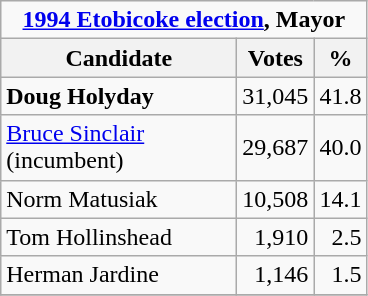<table class="wikitable">
<tr>
<td Colspan="3" align="center"><strong><a href='#'>1994 Etobicoke election</a>, Mayor</strong></td>
</tr>
<tr>
<th width="150" bgcolor="#ddddff">Candidate</th>
<th bgcolor="#ddddff">Votes</th>
<th bgcolor="#ddddff">%</th>
</tr>
<tr>
<td><strong>Doug Holyday</strong></td>
<td align=right>31,045</td>
<td align=right>41.8</td>
</tr>
<tr>
<td><a href='#'>Bruce Sinclair</a> (incumbent)</td>
<td align=right>29,687</td>
<td align=right>40.0</td>
</tr>
<tr>
<td>Norm Matusiak</td>
<td align=right>10,508</td>
<td align=right>14.1</td>
</tr>
<tr>
<td>Tom Hollinshead</td>
<td align=right>1,910</td>
<td align=right>2.5</td>
</tr>
<tr>
<td>Herman Jardine</td>
<td align=right>1,146</td>
<td align=right>1.5</td>
</tr>
<tr>
</tr>
</table>
